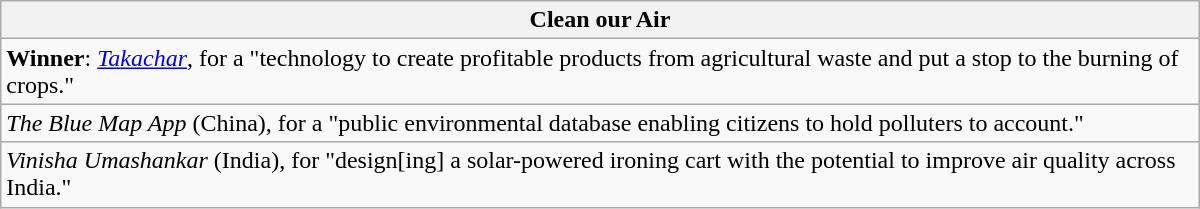<table class="wikitable" style="float:left; float:none;" width="800px">
<tr>
<th>Clean our Air</th>
</tr>
<tr>
<td><strong>Winner</strong>: <em><a href='#'>Takachar</a></em>, for a "technology to create profitable products from agricultural waste and put a stop to the burning of crops."</td>
</tr>
<tr>
<td><em>The Blue Map App</em> (China), for a "public environmental database enabling citizens to hold polluters to account."</td>
</tr>
<tr>
<td><em>Vinisha Umashankar</em> (India), for "design[ing] a solar-powered ironing cart with the potential to improve air quality across India."</td>
</tr>
</table>
